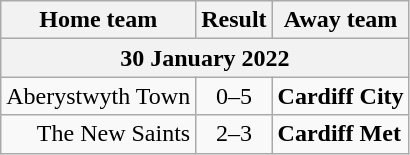<table class="wikitable">
<tr>
<th>Home team</th>
<th>Result</th>
<th>Away team</th>
</tr>
<tr>
<th colspan = 3>30 January 2022</th>
</tr>
<tr>
<td style="text-align:right;">Aberystwyth Town</td>
<td style="text-align:center;">0–5</td>
<td><strong>Cardiff City</strong></td>
</tr>
<tr>
<td style="text-align:right;">The New Saints</td>
<td style="text-align:center;">2–3</td>
<td><strong>Cardiff Met</strong></td>
</tr>
</table>
